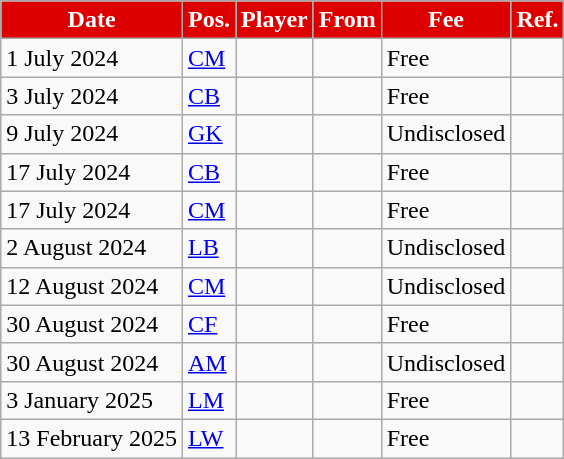<table class="wikitable plainrowheaders sortable">
<tr>
<th style="background:#DD0000;color:#fff;">Date</th>
<th style="background:#DD0000;color:#fff;">Pos.</th>
<th style="background:#DD0000;color:#fff;">Player</th>
<th style="background:#DD0000;color:#fff;">From</th>
<th style="background:#DD0000;color:#fff;">Fee</th>
<th style="background:#DD0000;color:#fff;">Ref.</th>
</tr>
<tr>
<td>1 July 2024</td>
<td><a href='#'>CM</a></td>
<td></td>
<td></td>
<td>Free</td>
<td></td>
</tr>
<tr>
<td>3 July 2024</td>
<td><a href='#'>CB</a></td>
<td></td>
<td></td>
<td>Free</td>
<td></td>
</tr>
<tr>
<td>9 July 2024</td>
<td><a href='#'>GK</a></td>
<td></td>
<td></td>
<td>Undisclosed</td>
<td></td>
</tr>
<tr>
<td>17 July 2024</td>
<td><a href='#'>CB</a></td>
<td></td>
<td></td>
<td>Free</td>
<td></td>
</tr>
<tr>
<td>17 July 2024</td>
<td><a href='#'>CM</a></td>
<td></td>
<td></td>
<td>Free</td>
<td></td>
</tr>
<tr>
<td>2 August 2024</td>
<td><a href='#'>LB</a></td>
<td></td>
<td></td>
<td>Undisclosed</td>
<td></td>
</tr>
<tr>
<td>12 August 2024</td>
<td><a href='#'>CM</a></td>
<td></td>
<td></td>
<td>Undisclosed</td>
<td></td>
</tr>
<tr>
<td>30 August 2024</td>
<td><a href='#'>CF</a></td>
<td></td>
<td></td>
<td>Free</td>
<td></td>
</tr>
<tr>
<td>30 August 2024</td>
<td><a href='#'>AM</a></td>
<td></td>
<td></td>
<td>Undisclosed</td>
<td></td>
</tr>
<tr>
<td>3 January 2025</td>
<td><a href='#'>LM</a></td>
<td></td>
<td></td>
<td>Free</td>
<td></td>
</tr>
<tr>
<td>13 February 2025</td>
<td><a href='#'>LW</a></td>
<td></td>
<td></td>
<td>Free</td>
<td></td>
</tr>
</table>
